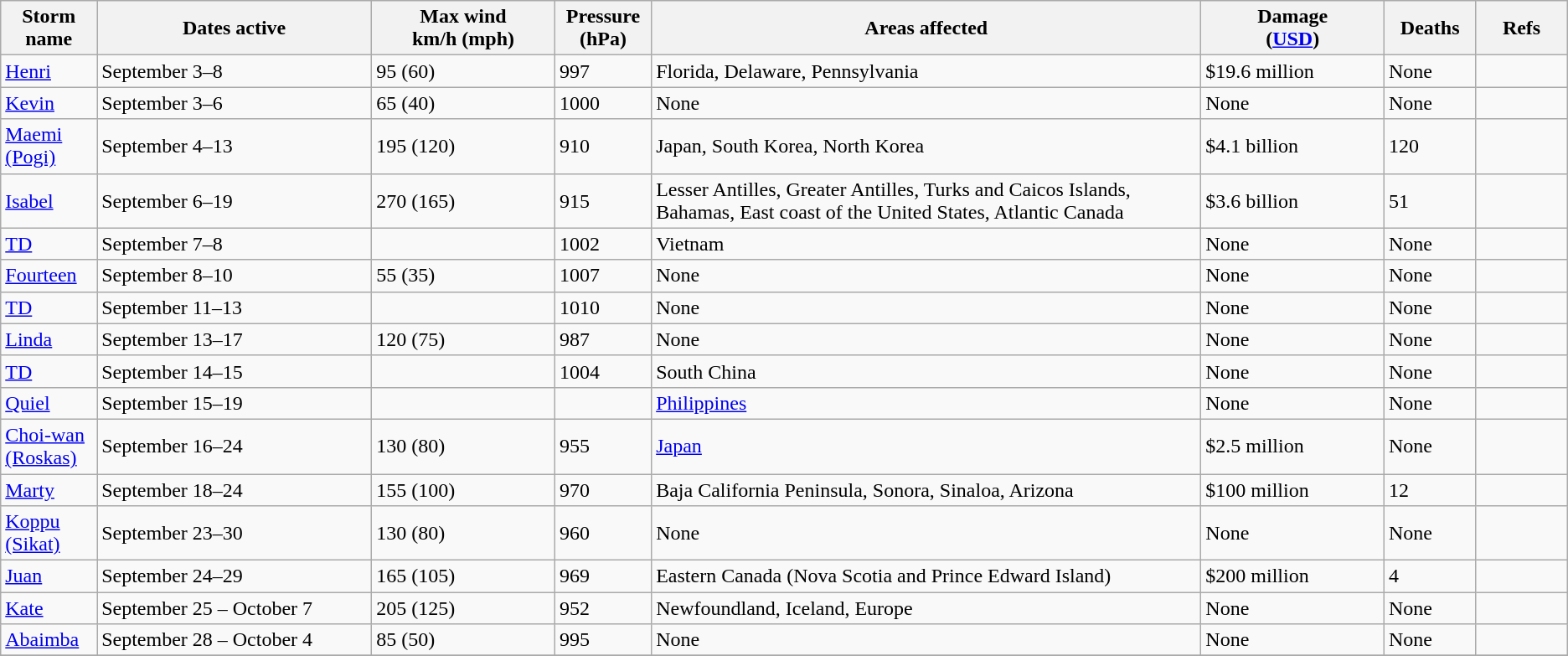<table class="wikitable sortable">
<tr>
<th width="5%">Storm name</th>
<th width="15%">Dates active</th>
<th width="10%">Max wind<br>km/h (mph)</th>
<th width="5%">Pressure<br>(hPa)</th>
<th width="30%">Areas affected</th>
<th width="10%">Damage<br>(<a href='#'>USD</a>)</th>
<th width="5%">Deaths</th>
<th width="5%">Refs</th>
</tr>
<tr>
<td><a href='#'>Henri</a></td>
<td>September 3–8</td>
<td>95 (60)</td>
<td>997</td>
<td>Florida, Delaware, Pennsylvania</td>
<td>$19.6 million</td>
<td>None</td>
<td></td>
</tr>
<tr>
<td><a href='#'>Kevin</a></td>
<td>September 3–6</td>
<td>65 (40)</td>
<td>1000</td>
<td>None</td>
<td>None</td>
<td>None</td>
<td></td>
</tr>
<tr>
<td><a href='#'>Maemi (Pogi)</a></td>
<td>September 4–13</td>
<td>195 (120)</td>
<td>910</td>
<td>Japan, South Korea, North Korea</td>
<td>$4.1 billion</td>
<td>120</td>
<td></td>
</tr>
<tr>
<td><a href='#'>Isabel</a></td>
<td>September 6–19</td>
<td>270 (165)</td>
<td>915</td>
<td>Lesser Antilles, Greater Antilles, Turks and Caicos Islands, Bahamas, East coast of the United States, Atlantic Canada</td>
<td>$3.6 billion</td>
<td>51</td>
<td></td>
</tr>
<tr>
<td><a href='#'>TD</a></td>
<td>September 7–8</td>
<td></td>
<td>1002</td>
<td>Vietnam</td>
<td>None</td>
<td>None</td>
<td></td>
</tr>
<tr>
<td><a href='#'>Fourteen</a></td>
<td>September 8–10</td>
<td>55 (35)</td>
<td>1007</td>
<td>None</td>
<td>None</td>
<td>None</td>
<td></td>
</tr>
<tr>
<td><a href='#'>TD</a></td>
<td>September 11–13</td>
<td></td>
<td>1010</td>
<td>None</td>
<td>None</td>
<td>None</td>
<td></td>
</tr>
<tr>
<td><a href='#'>Linda</a></td>
<td>September 13–17</td>
<td>120 (75)</td>
<td>987</td>
<td>None</td>
<td>None</td>
<td>None</td>
<td></td>
</tr>
<tr>
<td><a href='#'>TD</a></td>
<td>September 14–15</td>
<td></td>
<td>1004</td>
<td>South China</td>
<td>None</td>
<td>None</td>
<td></td>
</tr>
<tr>
<td><a href='#'>Quiel</a></td>
<td>September 15–19</td>
<td></td>
<td></td>
<td><a href='#'>Philippines</a></td>
<td>None</td>
<td>None</td>
<td></td>
</tr>
<tr>
<td><a href='#'>Choi-wan (Roskas)</a></td>
<td>September 16–24</td>
<td>130 (80)</td>
<td>955</td>
<td><a href='#'>Japan</a></td>
<td>$2.5 million</td>
<td>None</td>
<td></td>
</tr>
<tr>
<td><a href='#'>Marty</a></td>
<td>September 18–24</td>
<td>155 (100)</td>
<td>970</td>
<td>Baja California Peninsula, Sonora, Sinaloa, Arizona</td>
<td>$100 million</td>
<td>12</td>
<td></td>
</tr>
<tr>
<td><a href='#'>Koppu (Sikat)</a></td>
<td>September 23–30</td>
<td>130 (80)</td>
<td>960</td>
<td>None</td>
<td>None</td>
<td>None</td>
<td></td>
</tr>
<tr>
<td><a href='#'>Juan</a></td>
<td>September 24–29</td>
<td>165 (105)</td>
<td>969</td>
<td>Eastern Canada (Nova Scotia and Prince Edward Island)</td>
<td>$200 million</td>
<td>4</td>
<td></td>
</tr>
<tr>
<td><a href='#'>Kate</a></td>
<td>September 25 – October 7</td>
<td>205 (125)</td>
<td>952</td>
<td>Newfoundland, Iceland, Europe</td>
<td>None</td>
<td>None</td>
<td></td>
</tr>
<tr>
<td><a href='#'>Abaimba</a></td>
<td>September 28 – October 4</td>
<td>85 (50)</td>
<td>995</td>
<td>None</td>
<td>None</td>
<td>None</td>
<td></td>
</tr>
<tr>
</tr>
</table>
